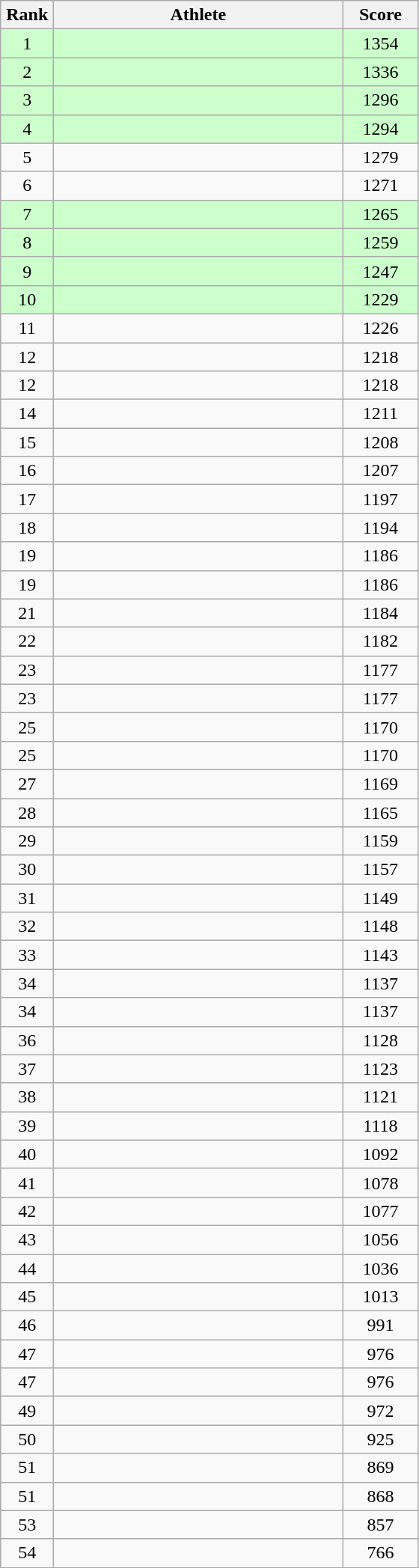<table class=wikitable style="text-align:center">
<tr>
<th width=40>Rank</th>
<th width=250>Athlete</th>
<th width=60>Score</th>
</tr>
<tr bgcolor="ccffcc">
<td>1</td>
<td align=left></td>
<td>1354</td>
</tr>
<tr bgcolor="ccffcc">
<td>2</td>
<td align=left></td>
<td>1336</td>
</tr>
<tr bgcolor="ccffcc">
<td>3</td>
<td align=left></td>
<td>1296</td>
</tr>
<tr bgcolor="ccffcc">
<td>4</td>
<td align=left></td>
<td>1294</td>
</tr>
<tr>
<td>5</td>
<td align=left></td>
<td>1279</td>
</tr>
<tr>
<td>6</td>
<td align=left></td>
<td>1271</td>
</tr>
<tr bgcolor="ccffcc">
<td>7</td>
<td align=left></td>
<td>1265</td>
</tr>
<tr bgcolor="ccffcc">
<td>8</td>
<td align=left></td>
<td>1259</td>
</tr>
<tr bgcolor="ccffcc">
<td>9</td>
<td align=left></td>
<td>1247</td>
</tr>
<tr bgcolor="ccffcc">
<td>10</td>
<td align=left></td>
<td>1229</td>
</tr>
<tr>
<td>11</td>
<td align=left></td>
<td>1226</td>
</tr>
<tr>
<td>12</td>
<td align=left></td>
<td>1218</td>
</tr>
<tr>
<td>12</td>
<td align=left></td>
<td>1218</td>
</tr>
<tr>
<td>14</td>
<td align=left></td>
<td>1211</td>
</tr>
<tr>
<td>15</td>
<td align=left></td>
<td>1208</td>
</tr>
<tr>
<td>16</td>
<td align=left></td>
<td>1207</td>
</tr>
<tr>
<td>17</td>
<td align=left></td>
<td>1197</td>
</tr>
<tr>
<td>18</td>
<td align=left></td>
<td>1194</td>
</tr>
<tr>
<td>19</td>
<td align=left></td>
<td>1186</td>
</tr>
<tr>
<td>19</td>
<td align=left></td>
<td>1186</td>
</tr>
<tr>
<td>21</td>
<td align=left></td>
<td>1184</td>
</tr>
<tr>
<td>22</td>
<td align=left></td>
<td>1182</td>
</tr>
<tr>
<td>23</td>
<td align=left></td>
<td>1177</td>
</tr>
<tr>
<td>23</td>
<td align=left></td>
<td>1177</td>
</tr>
<tr>
<td>25</td>
<td align=left></td>
<td>1170</td>
</tr>
<tr>
<td>25</td>
<td align=left></td>
<td>1170</td>
</tr>
<tr>
<td>27</td>
<td align=left></td>
<td>1169</td>
</tr>
<tr>
<td>28</td>
<td align=left></td>
<td>1165</td>
</tr>
<tr>
<td>29</td>
<td align=left></td>
<td>1159</td>
</tr>
<tr>
<td>30</td>
<td align=left></td>
<td>1157</td>
</tr>
<tr>
<td>31</td>
<td align=left></td>
<td>1149</td>
</tr>
<tr>
<td>32</td>
<td align=left></td>
<td>1148</td>
</tr>
<tr>
<td>33</td>
<td align=left></td>
<td>1143</td>
</tr>
<tr>
<td>34</td>
<td align=left></td>
<td>1137</td>
</tr>
<tr>
<td>34</td>
<td align=left></td>
<td>1137</td>
</tr>
<tr>
<td>36</td>
<td align=left></td>
<td>1128</td>
</tr>
<tr>
<td>37</td>
<td align=left></td>
<td>1123</td>
</tr>
<tr>
<td>38</td>
<td align=left></td>
<td>1121</td>
</tr>
<tr>
<td>39</td>
<td align=left></td>
<td>1118</td>
</tr>
<tr>
<td>40</td>
<td align=left></td>
<td>1092</td>
</tr>
<tr>
<td>41</td>
<td align=left></td>
<td>1078</td>
</tr>
<tr>
<td>42</td>
<td align=left></td>
<td>1077</td>
</tr>
<tr>
<td>43</td>
<td align=left></td>
<td>1056</td>
</tr>
<tr>
<td>44</td>
<td align=left></td>
<td>1036</td>
</tr>
<tr>
<td>45</td>
<td align=left></td>
<td>1013</td>
</tr>
<tr>
<td>46</td>
<td align=left></td>
<td>991</td>
</tr>
<tr>
<td>47</td>
<td align=left></td>
<td>976</td>
</tr>
<tr>
<td>47</td>
<td align=left></td>
<td>976</td>
</tr>
<tr>
<td>49</td>
<td align=left></td>
<td>972</td>
</tr>
<tr>
<td>50</td>
<td align=left></td>
<td>925</td>
</tr>
<tr>
<td>51</td>
<td align=left></td>
<td>869</td>
</tr>
<tr>
<td>51</td>
<td align=left></td>
<td>868</td>
</tr>
<tr>
<td>53</td>
<td align=left></td>
<td>857</td>
</tr>
<tr>
<td>54</td>
<td align=left></td>
<td>766</td>
</tr>
</table>
